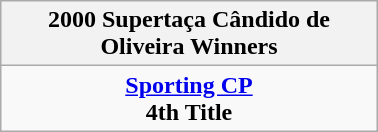<table class="wikitable" style="text-align: center; margin: 0 auto; width: 20%">
<tr>
<th>2000 Supertaça Cândido de Oliveira Winners</th>
</tr>
<tr>
<td><strong><a href='#'>Sporting CP</a></strong><br><strong>4th Title</strong></td>
</tr>
</table>
